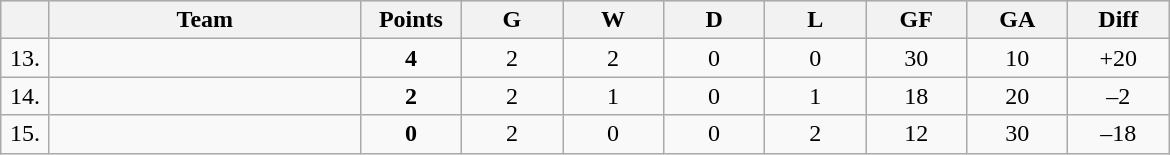<table class=wikitable style="text-align:center">
<tr bgcolor="#DCDCDC">
<th width="25"></th>
<th width="200">Team</th>
<th width="60">Points</th>
<th width="60">G</th>
<th width="60">W</th>
<th width="60">D</th>
<th width="60">L</th>
<th width="60">GF</th>
<th width="60">GA</th>
<th width="60">Diff</th>
</tr>
<tr>
<td>13.</td>
<td align=left></td>
<td><strong>4</strong></td>
<td>2</td>
<td>2</td>
<td>0</td>
<td>0</td>
<td>30</td>
<td>10</td>
<td>+20</td>
</tr>
<tr>
<td>14.</td>
<td align=left></td>
<td><strong>2</strong></td>
<td>2</td>
<td>1</td>
<td>0</td>
<td>1</td>
<td>18</td>
<td>20</td>
<td>–2</td>
</tr>
<tr>
<td>15.</td>
<td align=left></td>
<td><strong>0</strong></td>
<td>2</td>
<td>0</td>
<td>0</td>
<td>2</td>
<td>12</td>
<td>30</td>
<td>–18</td>
</tr>
</table>
